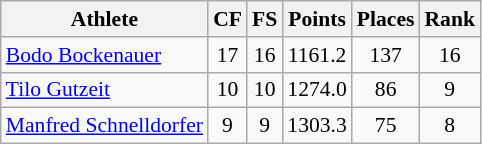<table class="wikitable" border="1" style="font-size:90%">
<tr>
<th>Athlete</th>
<th>CF</th>
<th>FS</th>
<th>Points</th>
<th>Places</th>
<th>Rank</th>
</tr>
<tr align=center>
<td align=left><a href='#'>Bodo Bockenauer</a></td>
<td>17</td>
<td>16</td>
<td>1161.2</td>
<td>137</td>
<td>16</td>
</tr>
<tr align=center>
<td align=left><a href='#'>Tilo Gutzeit</a></td>
<td>10</td>
<td>10</td>
<td>1274.0</td>
<td>86</td>
<td>9</td>
</tr>
<tr align=center>
<td align=left><a href='#'>Manfred Schnelldorfer</a></td>
<td>9</td>
<td>9</td>
<td>1303.3</td>
<td>75</td>
<td>8</td>
</tr>
</table>
